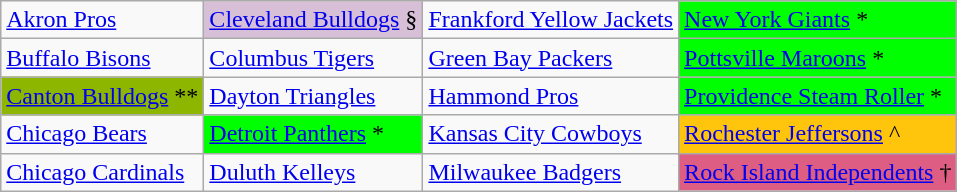<table class="wikitable">
<tr>
<td><a href='#'>Akron Pros</a></td>
<td style="background-color:#D8BFD8"><a href='#'>Cleveland Bulldogs</a> §</td>
<td><a href='#'>Frankford Yellow Jackets</a></td>
<td style="background-color: #00FF00"><a href='#'>New York Giants</a> *</td>
</tr>
<tr>
<td><a href='#'>Buffalo Bisons</a></td>
<td><a href='#'>Columbus Tigers</a></td>
<td><a href='#'>Green Bay Packers</a></td>
<td style="background-color: #00FF00"><a href='#'>Pottsville Maroons</a> *</td>
</tr>
<tr>
<td style="background-color: #8DB600"><a href='#'><span>Canton Bulldogs</span></a> **</td>
<td><a href='#'>Dayton Triangles</a></td>
<td><a href='#'>Hammond Pros</a></td>
<td style="background-color: #00FF00"><a href='#'>Providence Steam Roller</a> *</td>
</tr>
<tr>
<td><a href='#'>Chicago Bears</a></td>
<td style="background-color: #00FF00"><a href='#'>Detroit Panthers</a> *</td>
<td><a href='#'>Kansas City Cowboys</a></td>
<td style="background-color: #FFC40C"><a href='#'>Rochester Jeffersons</a> ^</td>
</tr>
<tr>
<td><a href='#'>Chicago Cardinals</a></td>
<td><a href='#'>Duluth Kelleys</a></td>
<td><a href='#'>Milwaukee Badgers</a></td>
<td style="background-color: #DE5D83"><a href='#'><span>Rock Island Independents</span></a> †</td>
</tr>
</table>
